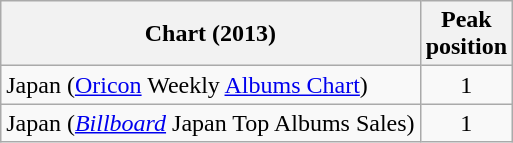<table class="wikitable sortable" border="1">
<tr>
<th>Chart (2013)</th>
<th>Peak<br>position</th>
</tr>
<tr>
<td>Japan (<a href='#'>Oricon</a> Weekly <a href='#'>Albums Chart</a>)</td>
<td style="text-align:center;">1</td>
</tr>
<tr>
<td>Japan (<em><a href='#'>Billboard</a></em> Japan Top Albums Sales)</td>
<td style="text-align:center;">1</td>
</tr>
</table>
